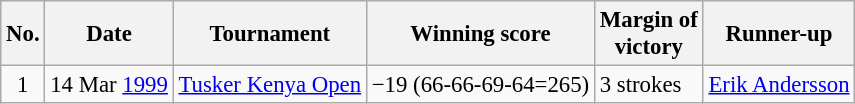<table class="wikitable" style="font-size:95%;">
<tr>
<th>No.</th>
<th>Date</th>
<th>Tournament</th>
<th>Winning score</th>
<th>Margin of<br>victory</th>
<th>Runner-up</th>
</tr>
<tr>
<td align=center>1</td>
<td align=right>14 Mar <a href='#'>1999</a></td>
<td><a href='#'>Tusker Kenya Open</a></td>
<td>−19 (66-66-69-64=265)</td>
<td>3 strokes</td>
<td> <a href='#'>Erik Andersson</a></td>
</tr>
</table>
